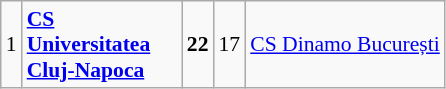<table class="wikitable gauche" cellpadding="0" cellspacing="0" style="font-size:90%;">
<tr>
<td>1</td>
<td width="100px"><strong><a href='#'>CS Universitatea Cluj-Napoca</a></strong></td>
<td><strong>22</strong></td>
<td>17</td>
<td><a href='#'>CS Dinamo București</a></td>
</tr>
</table>
